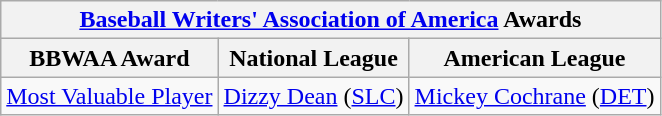<table class="wikitable">
<tr>
<th colspan="3"><a href='#'>Baseball Writers' Association of America</a> Awards</th>
</tr>
<tr>
<th>BBWAA Award</th>
<th>National League</th>
<th>American League</th>
</tr>
<tr>
<td><a href='#'>Most Valuable Player</a></td>
<td><a href='#'>Dizzy Dean</a> (<a href='#'>SLC</a>)</td>
<td><a href='#'>Mickey Cochrane</a> (<a href='#'>DET</a>)</td>
</tr>
</table>
